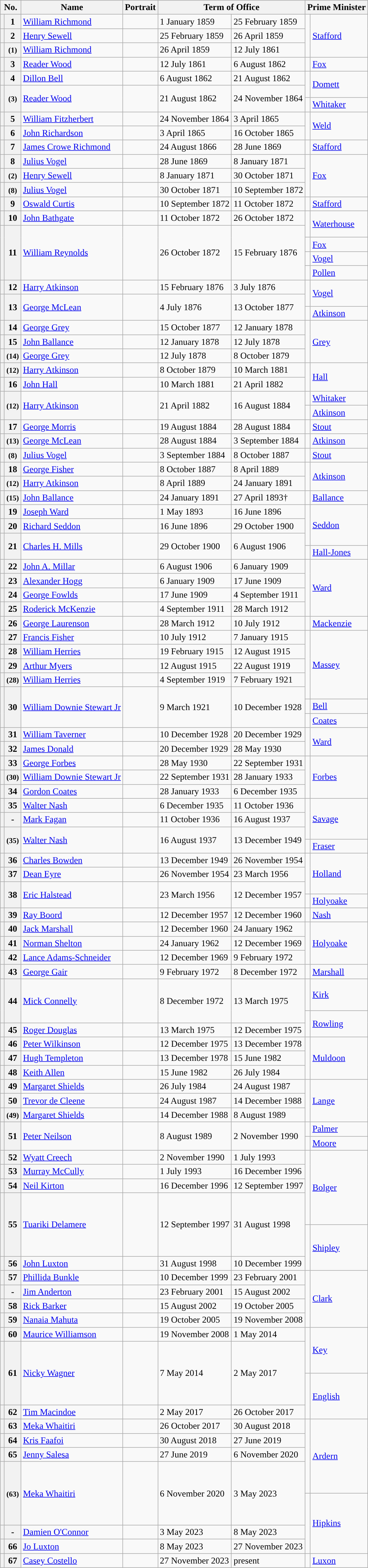<table class="wikitable">
<tr>
<th colspan=2>No.</th>
<th>Name</th>
<th>Portrait</th>
<th colspan=2>Term of Office</th>
<th colspan=2>Prime Minister</th>
</tr>
<tr>
<th style="color:inherit;background:"></th>
<th>1</th>
<td><a href='#'>William Richmond</a></td>
<td></td>
<td>1 January 1859</td>
<td>25 February 1859</td>
<td rowspan=3 style="color:inherit;background:"></td>
<td rowspan=3><a href='#'>Stafford</a></td>
</tr>
<tr>
<th style="color:inherit;background:"></th>
<th>2</th>
<td><a href='#'>Henry Sewell</a></td>
<td></td>
<td>25 February 1859</td>
<td>26 April 1859</td>
</tr>
<tr>
<th style="color:inherit;background:"></th>
<th><small>(1)</small></th>
<td><a href='#'>William Richmond</a></td>
<td></td>
<td>26 April 1859</td>
<td>12 July 1861</td>
</tr>
<tr>
<th style="color:inherit;background:"></th>
<th>3</th>
<td><a href='#'>Reader Wood</a></td>
<td></td>
<td>12 July 1861</td>
<td>6 August 1862</td>
<td style="color:inherit;background:"></td>
<td><a href='#'>Fox</a></td>
</tr>
<tr>
<th style="color:inherit;background:"></th>
<th>4</th>
<td><a href='#'>Dillon Bell</a></td>
<td></td>
<td>6 August 1862</td>
<td>21 August 1862</td>
<td rowspan=2 style="color:inherit;background:"></td>
<td rowspan=2><a href='#'>Domett</a></td>
</tr>
<tr>
<th height=15 style="border-bottom:solid 0 grey; background:"></th>
<th rowspan=2><small>(3)</small></th>
<td rowspan=2><a href='#'>Reader Wood</a></td>
<td rowspan=2></td>
<td rowspan=2>21 August 1862</td>
<td rowspan=2>24 November 1864</td>
</tr>
<tr>
<th height=15 style="border-top:solid 0 grey; background:"></th>
<td style="color:inherit;background:"></td>
<td><a href='#'>Whitaker</a></td>
</tr>
<tr>
<th style="color:inherit;background:"></th>
<th>5</th>
<td><a href='#'>William Fitzherbert</a></td>
<td></td>
<td>24 November 1864</td>
<td>3 April 1865</td>
<td rowspan=2 style="color:inherit;background:"></td>
<td rowspan=2><a href='#'>Weld</a></td>
</tr>
<tr>
<th style="color:inherit;background:"></th>
<th>6</th>
<td><a href='#'>John Richardson</a></td>
<td></td>
<td>3 April 1865</td>
<td>16 October 1865</td>
</tr>
<tr>
<th style="color:inherit;background:"></th>
<th>7</th>
<td><a href='#'>James Crowe Richmond</a></td>
<td></td>
<td>24 August 1866</td>
<td>28 June 1869</td>
<td style="color:inherit;background:"></td>
<td><a href='#'>Stafford</a></td>
</tr>
<tr>
<th style="color:inherit;background:"></th>
<th>8</th>
<td><a href='#'>Julius Vogel</a></td>
<td></td>
<td>28 June 1869</td>
<td>8 January 1871</td>
<td rowspan=3 style="color:inherit;background:"></td>
<td rowspan=3><a href='#'>Fox</a></td>
</tr>
<tr>
<th style="color:inherit;background:"></th>
<th><small>(2)</small></th>
<td><a href='#'>Henry Sewell</a></td>
<td></td>
<td>8 January 1871</td>
<td>30 October 1871</td>
</tr>
<tr>
<th style="color:inherit;background:"></th>
<th><small>(8)</small></th>
<td><a href='#'>Julius Vogel</a></td>
<td></td>
<td>30 October 1871</td>
<td>10 September 1872</td>
</tr>
<tr>
<th style="color:inherit;background:"></th>
<th>9</th>
<td><a href='#'>Oswald Curtis</a></td>
<td></td>
<td>10 September 1872</td>
<td>11 October 1872</td>
<td style="color:inherit;background:"></td>
<td><a href='#'>Stafford</a></td>
</tr>
<tr>
<th style="color:inherit;background:"></th>
<th>10</th>
<td><a href='#'>John Bathgate</a></td>
<td></td>
<td>11 October 1872</td>
<td>26 October 1872</td>
<td rowspan=2 style="color:inherit;background:"></td>
<td rowspan=2><a href='#'>Waterhouse</a></td>
</tr>
<tr>
<th height=15 style="border-bottom:solid 0 grey; background:"></th>
<th rowspan=4>11</th>
<td rowspan=4><a href='#'>William Reynolds</a></td>
<td rowspan=4></td>
<td rowspan=4>26 October 1872</td>
<td rowspan=4>15 February 1876</td>
</tr>
<tr>
<th rowspan=3 style="border-top:solid 0 grey; background:"></th>
<td style="color:inherit;background:"></td>
<td><a href='#'>Fox</a></td>
</tr>
<tr>
<td style="color:inherit;background:"></td>
<td><a href='#'>Vogel</a></td>
</tr>
<tr>
<td style="color:inherit;background:"></td>
<td><a href='#'>Pollen</a></td>
</tr>
<tr>
<th style="color:inherit;background:"></th>
<th>12</th>
<td><a href='#'>Harry Atkinson</a></td>
<td></td>
<td>15 February 1876</td>
<td>3 July 1876</td>
<td rowspan=2 style="color:inherit;background:"></td>
<td rowspan=2><a href='#'>Vogel</a></td>
</tr>
<tr>
<th height=15 style="border-bottom:solid 0 grey; background:"></th>
<th rowspan=2>13</th>
<td rowspan=2><a href='#'>George McLean</a></td>
<td rowspan=2></td>
<td rowspan=2>4 July 1876</td>
<td rowspan=2>13 October 1877</td>
</tr>
<tr>
<th height=15 style="border-top:solid 0 grey; background:"></th>
<td style="color:inherit;background:"></td>
<td><a href='#'>Atkinson</a></td>
</tr>
<tr>
<th style="color:inherit;background:"></th>
<th>14</th>
<td><a href='#'>George Grey</a></td>
<td></td>
<td>15 October 1877</td>
<td>12 January 1878</td>
<td rowspan=3 style="color:inherit;background:"></td>
<td rowspan=3><a href='#'>Grey</a></td>
</tr>
<tr>
<th style="color:inherit;background:"></th>
<th>15</th>
<td><a href='#'>John Ballance</a></td>
<td></td>
<td>12 January 1878</td>
<td>12 July 1878</td>
</tr>
<tr>
<th style="color:inherit;background:"></th>
<th><small>(14)</small></th>
<td><a href='#'>George Grey</a></td>
<td></td>
<td>12 July 1878</td>
<td>8 October 1879</td>
</tr>
<tr>
<th style="color:inherit;background:"></th>
<th><small>(12)</small></th>
<td><a href='#'>Harry Atkinson</a></td>
<td></td>
<td>8 October 1879</td>
<td>10 March 1881</td>
<td rowspan=2 style="color:inherit;background:"></td>
<td rowspan=2><a href='#'>Hall</a></td>
</tr>
<tr>
<th style="color:inherit;background:"></th>
<th>16</th>
<td><a href='#'>John Hall</a></td>
<td></td>
<td>10 March 1881</td>
<td>21 April 1882</td>
</tr>
<tr>
<th rowspan=2 style="color:inherit;background:"></th>
<th rowspan=2><small>(12)</small></th>
<td rowspan=2><a href='#'>Harry Atkinson</a></td>
<td rowspan=2></td>
<td rowspan=2>21 April 1882</td>
<td rowspan=2>16 August 1884</td>
<td style="color:inherit;background:"></td>
<td><a href='#'>Whitaker</a></td>
</tr>
<tr>
<td style="color:inherit;background:"></td>
<td><a href='#'>Atkinson</a></td>
</tr>
<tr>
<th style="color:inherit;background:"></th>
<th>17</th>
<td><a href='#'>George Morris</a></td>
<td></td>
<td>19 August 1884</td>
<td>28 August 1884</td>
<td style="color:inherit;background:"></td>
<td><a href='#'>Stout</a></td>
</tr>
<tr>
<th style="color:inherit;background:"></th>
<th><small>(13)</small></th>
<td><a href='#'>George McLean</a></td>
<td></td>
<td>28 August 1884</td>
<td>3 September 1884</td>
<td style="color:inherit;background:"></td>
<td><a href='#'>Atkinson</a></td>
</tr>
<tr>
<th style="color:inherit;background:"></th>
<th><small>(8)</small></th>
<td><a href='#'>Julius Vogel</a></td>
<td></td>
<td>3 September 1884</td>
<td>8 October 1887</td>
<td style="color:inherit;background:"></td>
<td><a href='#'>Stout</a></td>
</tr>
<tr>
<th style="color:inherit;background:"></th>
<th>18</th>
<td><a href='#'>George Fisher</a></td>
<td></td>
<td>8 October 1887</td>
<td>8 April 1889</td>
<td rowspan=2 style="color:inherit;background:"></td>
<td rowspan=2><a href='#'>Atkinson</a></td>
</tr>
<tr>
<th style="color:inherit;background:"></th>
<th><small>(12)</small></th>
<td><a href='#'>Harry Atkinson</a></td>
<td></td>
<td>8 April 1889</td>
<td>24 January 1891</td>
</tr>
<tr>
<th style="color:inherit;background:"></th>
<th><small>(15)</small></th>
<td><a href='#'>John Ballance</a></td>
<td></td>
<td>24 January 1891</td>
<td>27 April 1893†</td>
<td style="color:inherit;background:"></td>
<td><a href='#'>Ballance</a></td>
</tr>
<tr>
<th style="color:inherit;background:"></th>
<th>19</th>
<td><a href='#'>Joseph Ward</a></td>
<td></td>
<td>1 May 1893</td>
<td>16 June 1896</td>
<td rowspan=3 style="color:inherit;background:"></td>
<td rowspan=3><a href='#'>Seddon</a></td>
</tr>
<tr>
<th style="color:inherit;background:"></th>
<th>20</th>
<td><a href='#'>Richard Seddon</a></td>
<td></td>
<td>16 June 1896</td>
<td>29 October 1900</td>
</tr>
<tr>
<th height=15 style="border-bottom:solid 0 grey; background:"></th>
<th rowspan=2>21</th>
<td rowspan=2><a href='#'>Charles H. Mills</a></td>
<td rowspan=2></td>
<td rowspan=2>29 October 1900</td>
<td rowspan=2>6 August 1906</td>
</tr>
<tr>
<th height=15 style="border-top:solid 0 grey; background:"></th>
<td style="color:inherit;background:"></td>
<td><a href='#'>Hall-Jones</a></td>
</tr>
<tr>
<th style="color:inherit;background:"></th>
<th>22</th>
<td><a href='#'>John A. Millar</a></td>
<td></td>
<td>6 August 1906</td>
<td>6 January 1909</td>
<td rowspan=4 style="color:inherit;background:"></td>
<td rowspan=4><a href='#'>Ward</a></td>
</tr>
<tr>
<th style="color:inherit;background:"></th>
<th>23</th>
<td><a href='#'>Alexander Hogg</a></td>
<td></td>
<td>6 January 1909</td>
<td>17 June 1909</td>
</tr>
<tr>
<th style="color:inherit;background:"></th>
<th>24</th>
<td><a href='#'>George Fowlds</a></td>
<td></td>
<td>17 June 1909</td>
<td>4 September 1911</td>
</tr>
<tr>
<th style="color:inherit;background:"></th>
<th>25</th>
<td><a href='#'>Roderick McKenzie</a></td>
<td></td>
<td>4 September 1911</td>
<td>28 March 1912</td>
</tr>
<tr>
<th style="color:inherit;background:"></th>
<th>26</th>
<td><a href='#'>George Laurenson</a></td>
<td></td>
<td>28 March 1912</td>
<td>10 July 1912</td>
<td style="color:inherit;background:"></td>
<td><a href='#'>Mackenzie</a></td>
</tr>
<tr>
<th style="color:inherit;background:"></th>
<th>27</th>
<td><a href='#'>Francis Fisher</a></td>
<td></td>
<td>10 July 1912</td>
<td>7 January 1915</td>
<td rowspan=4 style="border-bottom:solid 0 grey; background:"></td>
<td rowspan=5><a href='#'>Massey</a></td>
</tr>
<tr>
<th style="color:inherit;background:"></th>
<th>28</th>
<td><a href='#'>William Herries</a></td>
<td></td>
<td>19 February 1915</td>
<td>12 August 1915</td>
</tr>
<tr>
<th style="color:inherit;background:"></th>
<th>29</th>
<td><a href='#'>Arthur Myers</a></td>
<td></td>
<td>12 August 1915</td>
<td>22 August 1919</td>
</tr>
<tr>
<th style="color:inherit;background:"></th>
<th><small>(28)</small></th>
<td><a href='#'>William Herries</a></td>
<td></td>
<td>4 September 1919</td>
<td>7 February 1921</td>
</tr>
<tr>
<th rowspan=3 style="color:inherit;background:"></th>
<th rowspan=3>30</th>
<td rowspan=3><a href='#'>William Downie Stewart Jr</a></td>
<td rowspan=3></td>
<td rowspan=3>9 March 1921</td>
<td rowspan=3>10 December 1928</td>
<td height=15 style="border-top:solid 0 grey; background:"></td>
</tr>
<tr>
<td height=15 style="color:inherit;background:"></td>
<td><a href='#'>Bell</a></td>
</tr>
<tr>
<td height=15 style="border-bottom:solid 0 grey; background:"></td>
<td><a href='#'>Coates</a></td>
</tr>
<tr>
<th style="color:inherit;background:"></th>
<th>31</th>
<td><a href='#'>William Taverner</a></td>
<td></td>
<td>10 December 1928</td>
<td>20 December 1929</td>
<td rowspan=2 style="color:inherit;background:"></td>
<td rowspan=2><a href='#'>Ward</a></td>
</tr>
<tr>
<th style="color:inherit;background:"></th>
<th>32</th>
<td><a href='#'>James Donald</a></td>
<td></td>
<td>20 December 1929</td>
<td>28 May 1930</td>
</tr>
<tr>
<th style="color:inherit;background:"></th>
<th>33</th>
<td><a href='#'>George Forbes</a></td>
<td></td>
<td>28 May 1930</td>
<td>22 September 1931</td>
<td rowspan=3 style="color:inherit;background:"></td>
<td rowspan=3><a href='#'>Forbes</a></td>
</tr>
<tr>
<th style="color:inherit;background:"></th>
<th><small>(30)</small></th>
<td><a href='#'>William Downie Stewart Jr</a></td>
<td></td>
<td>22 September 1931</td>
<td>28 January 1933</td>
</tr>
<tr>
<th style="color:inherit;background:"></th>
<th>34</th>
<td><a href='#'>Gordon Coates</a></td>
<td></td>
<td>28 January 1933</td>
<td>6 December 1935</td>
</tr>
<tr>
<th style="color:inherit;background:"></th>
<th>35</th>
<td><a href='#'>Walter Nash</a></td>
<td></td>
<td>6 December 1935</td>
<td>11 October 1936</td>
<td rowspan=3 style="color:inherit;background:"></td>
<td rowspan=3><a href='#'>Savage</a></td>
</tr>
<tr>
<th style="color:inherit;background:"></th>
<th>-</th>
<td><a href='#'>Mark Fagan</a><br></td>
<td></td>
<td>11 October 1936</td>
<td>16 August 1937</td>
</tr>
<tr>
<th height=15 style="border-bottom:solid 0 grey; background:"></th>
<th rowspan=2><small>(35)</small></th>
<td rowspan=2><a href='#'>Walter Nash</a></td>
<td rowspan=2></td>
<td rowspan=2>16 August 1937</td>
<td rowspan=2>13 December 1949</td>
</tr>
<tr>
<th height=15 style="border-top:solid 0 grey; background:"></th>
<td style="color:inherit;background:"></td>
<td><a href='#'>Fraser</a></td>
</tr>
<tr>
<th style="color:inherit;background:"></th>
<th>36</th>
<td><a href='#'>Charles Bowden</a></td>
<td></td>
<td>13 December 1949</td>
<td>26 November 1954</td>
<td rowspan=3 style="color:inherit;background:"></td>
<td rowspan=3><a href='#'>Holland</a></td>
</tr>
<tr>
<th style="color:inherit;background:"></th>
<th>37</th>
<td><a href='#'>Dean Eyre</a></td>
<td></td>
<td>26 November 1954</td>
<td>23 March 1956</td>
</tr>
<tr>
<th height=15 style="border-bottom:solid 0 grey; background:"></th>
<th rowspan=2>38</th>
<td rowspan=2><a href='#'>Eric Halstead</a></td>
<td rowspan=2></td>
<td rowspan=2>23 March 1956</td>
<td rowspan=2>12 December 1957</td>
</tr>
<tr>
<th height=15 style="border-top:solid 0 grey; background:"></th>
<td style="color:inherit;background:"></td>
<td><a href='#'>Holyoake</a></td>
</tr>
<tr>
<th style="color:inherit;background:"></th>
<th>39</th>
<td><a href='#'>Ray Boord</a></td>
<td></td>
<td>12 December 1957</td>
<td>12 December 1960</td>
<td style="color:inherit;background:"></td>
<td><a href='#'>Nash</a></td>
</tr>
<tr>
<th style="color:inherit;background:"></th>
<th>40</th>
<td><a href='#'>Jack Marshall</a></td>
<td></td>
<td>12 December 1960</td>
<td>24 January 1962</td>
<td rowspan=3 style="color:inherit;background:"></td>
<td rowspan=3><a href='#'>Holyoake</a></td>
</tr>
<tr>
<th style="color:inherit;background:"></th>
<th>41</th>
<td><a href='#'>Norman Shelton</a></td>
<td></td>
<td>24 January 1962</td>
<td>12 December 1969</td>
</tr>
<tr>
<th style="color:inherit;background:"></th>
<th>42</th>
<td><a href='#'>Lance Adams-Schneider</a></td>
<td></td>
<td>12 December 1969</td>
<td>9 February 1972</td>
</tr>
<tr>
<th style="color:inherit;background:"></th>
<th>43</th>
<td><a href='#'>George Gair</a></td>
<td></td>
<td>9 February 1972</td>
<td>8 December 1972</td>
<td style="color:inherit;background:"></td>
<td><a href='#'>Marshall</a></td>
</tr>
<tr>
<th height=50 style="border-bottom:solid 0 grey; background:"></th>
<th rowspan=2>44</th>
<td rowspan=2><a href='#'>Mick Connelly</a></td>
<td rowspan=2></td>
<td rowspan=2>8 December 1972</td>
<td rowspan=2>13 March 1975</td>
<td style="color:inherit;background:"></td>
<td><a href='#'>Kirk</a></td>
</tr>
<tr>
<th height=15 style="border-top:solid 0 grey; background:"></th>
<td style="border-bottom:solid 0 grey; background:"></td>
<td rowspan=2><a href='#'>Rowling</a></td>
</tr>
<tr>
<th style="color:inherit;background:"></th>
<th>45</th>
<td><a href='#'>Roger Douglas</a></td>
<td></td>
<td>13 March 1975</td>
<td>12 December 1975</td>
<td style="border-top:solid 0 grey; background:"></td>
</tr>
<tr>
<th style="color:inherit;background:"></th>
<th>46</th>
<td><a href='#'>Peter Wilkinson</a></td>
<td></td>
<td>12 December 1975</td>
<td>13 December 1978</td>
<td rowspan=3 style="color:inherit;background:"></td>
<td rowspan=3><a href='#'>Muldoon</a></td>
</tr>
<tr>
<th style="color:inherit;background:"></th>
<th>47</th>
<td><a href='#'>Hugh Templeton</a></td>
<td></td>
<td>13 December 1978</td>
<td>15 June 1982</td>
</tr>
<tr>
<th style="color:inherit;background:"></th>
<th>48</th>
<td><a href='#'>Keith Allen</a></td>
<td></td>
<td>15 June 1982</td>
<td>26 July 1984</td>
</tr>
<tr>
<th style="color:inherit;background:"></th>
<th>49</th>
<td><a href='#'>Margaret Shields</a></td>
<td></td>
<td>26 July 1984</td>
<td>24 August 1987</td>
<td rowspan=3 style="color:inherit;background:"></td>
<td rowspan=3><a href='#'>Lange</a></td>
</tr>
<tr>
<th style="color:inherit;background:"></th>
<th>50</th>
<td><a href='#'>Trevor de Cleene</a></td>
<td></td>
<td>24 August 1987</td>
<td>14 December 1988</td>
</tr>
<tr>
<th style="color:inherit;background:"></th>
<th><small>(49)</small></th>
<td><a href='#'>Margaret Shields</a></td>
<td></td>
<td>14 December 1988</td>
<td>8 August 1989</td>
</tr>
<tr>
<th rowspan=2 style="color:inherit;background:"></th>
<th rowspan=2>51</th>
<td rowspan=2><a href='#'>Peter Neilson</a></td>
<td rowspan=2></td>
<td rowspan=2>8 August 1989</td>
<td rowspan=2>2 November 1990</td>
<td style="color:inherit;background:"></td>
<td><a href='#'>Palmer</a></td>
</tr>
<tr>
<td style="color:inherit;background:"></td>
<td><a href='#'>Moore</a></td>
</tr>
<tr>
<th style="color:inherit;background:"></th>
<th>52</th>
<td><a href='#'>Wyatt Creech</a></td>
<td></td>
<td>2 November 1990</td>
<td>1 July 1993</td>
<td rowspan=4 style="color:inherit;background:"></td>
<td rowspan=4><a href='#'>Bolger</a></td>
</tr>
<tr>
<th style="color:inherit;background:"></th>
<th>53</th>
<td><a href='#'>Murray McCully</a></td>
<td></td>
<td>1 July 1993</td>
<td>16 December 1996</td>
</tr>
<tr>
<th style="color:inherit;background:"></th>
<th>54</th>
<td><a href='#'>Neil Kirton</a></td>
<td></td>
<td>16 December 1996</td>
<td>12 September 1997</td>
</tr>
<tr>
<th height=50 style="border-bottom:solid 0 grey; background:"></th>
<th rowspan=2>55</th>
<td rowspan=2><a href='#'>Tuariki Delamere</a></td>
<td rowspan=2></td>
<td rowspan=2>12 September 1997</td>
<td rowspan=2>31 August 1998</td>
</tr>
<tr>
<th height=50 style="border-top:solid 0 grey; background:"></th>
<td rowspan=2 style="color:inherit;background:"></td>
<td rowspan=2><a href='#'>Shipley</a></td>
</tr>
<tr>
<th style="color:inherit;background:"></th>
<th>56</th>
<td><a href='#'>John Luxton</a></td>
<td></td>
<td>31 August 1998</td>
<td>10 December 1999</td>
</tr>
<tr>
<th style="color:inherit;background:"></th>
<th>57</th>
<td><a href='#'>Phillida Bunkle</a></td>
<td></td>
<td>10 December 1999</td>
<td>23 February 2001</td>
<td rowspan=4 style="color:inherit;background:"></td>
<td rowspan=4><a href='#'>Clark</a></td>
</tr>
<tr>
<th style="color:inherit;background:"></th>
<th>-</th>
<td><a href='#'>Jim Anderton</a><br></td>
<td></td>
<td>23 February 2001</td>
<td>15 August 2002</td>
</tr>
<tr>
<th style="color:inherit;background:"></th>
<th>58</th>
<td><a href='#'>Rick Barker</a></td>
<td></td>
<td>15 August 2002</td>
<td>19 October 2005</td>
</tr>
<tr>
<th style="color:inherit;background:"></th>
<th>59</th>
<td><a href='#'>Nanaia Mahuta</a></td>
<td></td>
<td>19 October 2005</td>
<td>19 November 2008</td>
</tr>
<tr>
<th style="color:inherit;background:"></th>
<th>60</th>
<td><a href='#'>Maurice Williamson</a></td>
<td></td>
<td>19 November 2008</td>
<td>1 May 2014</td>
<td rowspan=2 style="color:inherit;background:"></td>
<td rowspan=2><a href='#'>Key</a></td>
</tr>
<tr>
<th height=50 style="border-bottom:solid 0 grey; background:"></th>
<th rowspan=2>61</th>
<td rowspan=2><a href='#'>Nicky Wagner</a></td>
<td rowspan=2></td>
<td rowspan=2>7 May 2014</td>
<td rowspan=2>2 May 2017</td>
</tr>
<tr>
<th height=50 style="border-top:solid 0 grey; background:"></th>
<td rowspan=2 style="color:inherit;background:"></td>
<td rowspan=2><a href='#'>English</a></td>
</tr>
<tr>
<th style="color:inherit;background:"></th>
<th>62</th>
<td><a href='#'>Tim Macindoe</a></td>
<td></td>
<td>2 May 2017</td>
<td>26 October 2017</td>
</tr>
<tr>
<th style="color:inherit;background:"></th>
<th>63</th>
<td><a href='#'>Meka Whaitiri</a></td>
<td></td>
<td>26 October 2017</td>
<td>30 August 2018</td>
<td rowspan=4 style="color:inherit;background:"></td>
<td rowspan=4><a href='#'>Ardern</a></td>
</tr>
<tr>
<th style="color:inherit;background:"></th>
<th>64</th>
<td><a href='#'>Kris Faafoi</a></td>
<td></td>
<td>30 August 2018</td>
<td>27 June 2019</td>
</tr>
<tr>
<th style="color:inherit;background:"></th>
<th>65</th>
<td><a href='#'>Jenny Salesa</a></td>
<td></td>
<td>27 June 2019</td>
<td>6 November 2020</td>
</tr>
<tr>
<th height=50 style="border-bottom:solid 0 grey; background:"></th>
<th rowspan=2><small>(63)</small></th>
<td rowspan=2><a href='#'>Meka Whaitiri</a></td>
<td rowspan=2></td>
<td rowspan=2>6 November 2020</td>
<td rowspan=2>3 May 2023</td>
</tr>
<tr>
<th height=50 style="border-top:solid 0 grey; background:"></th>
<td rowspan=3 style="color:inherit;background:"></td>
<td rowspan=3><a href='#'>Hipkins</a></td>
</tr>
<tr>
<th style="color:inherit;background:"></th>
<th>-</th>
<td><a href='#'>Damien O'Connor</a><br></td>
<td></td>
<td>3 May 2023</td>
<td>8 May 2023</td>
</tr>
<tr>
<th style="color:inherit;background:"></th>
<th>66</th>
<td><a href='#'>Jo Luxton</a></td>
<td></td>
<td>8 May 2023</td>
<td>27 November 2023</td>
</tr>
<tr>
<th style="color:inherit;background:"></th>
<th>67</th>
<td><a href='#'>Casey Costello</a></td>
<td></td>
<td>27 November 2023</td>
<td>present</td>
<td style="color:inherit;background:"></td>
<td><a href='#'>Luxon</a></td>
</tr>
</table>
